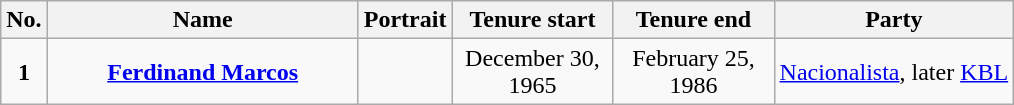<table class="wikitable" style="text-align:center" |>
<tr>
<th>No.</th>
<th width="200px">Name</th>
<th>Portrait</th>
<th width="100px">Tenure start</th>
<th width="100px">Tenure end</th>
<th><strong>Party</strong></th>
</tr>
<tr>
<td><strong>1</strong></td>
<td><strong><a href='#'>Ferdinand Marcos</a></strong><br></td>
<td></td>
<td>December 30, 1965</td>
<td>February 25, 1986</td>
<td><a href='#'>Nacionalista</a>, later <a href='#'>KBL</a></td>
</tr>
</table>
